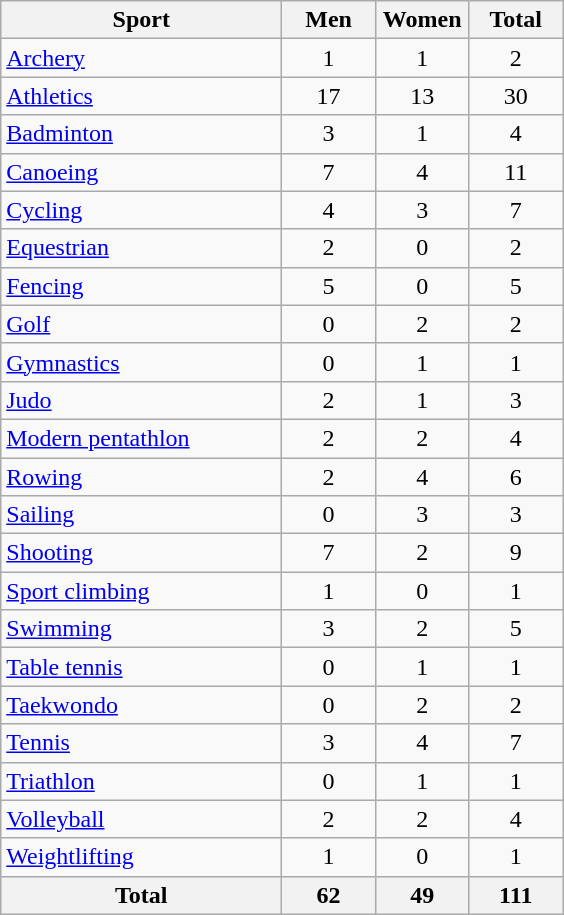<table class="wikitable sortable" style="text-align:center;">
<tr>
<th width=180>Sport</th>
<th width=55>Men</th>
<th width=55>Women</th>
<th width=55>Total</th>
</tr>
<tr>
<td align=left><a href='#'>Archery</a></td>
<td>1</td>
<td>1</td>
<td>2</td>
</tr>
<tr>
<td align=left><a href='#'>Athletics</a></td>
<td>17</td>
<td>13</td>
<td>30</td>
</tr>
<tr>
<td align=left><a href='#'>Badminton</a></td>
<td>3</td>
<td>1</td>
<td>4</td>
</tr>
<tr>
<td align=left><a href='#'>Canoeing</a></td>
<td>7</td>
<td>4</td>
<td>11</td>
</tr>
<tr>
<td align=left><a href='#'>Cycling</a></td>
<td>4</td>
<td>3</td>
<td>7</td>
</tr>
<tr>
<td align=left><a href='#'>Equestrian</a></td>
<td>2</td>
<td>0</td>
<td>2</td>
</tr>
<tr>
<td align=left><a href='#'>Fencing</a></td>
<td>5</td>
<td>0</td>
<td>5</td>
</tr>
<tr>
<td align=left><a href='#'>Golf</a></td>
<td>0</td>
<td>2</td>
<td>2</td>
</tr>
<tr>
<td align=left><a href='#'>Gymnastics</a></td>
<td>0</td>
<td>1</td>
<td>1</td>
</tr>
<tr>
<td align=left><a href='#'>Judo</a></td>
<td>2</td>
<td>1</td>
<td>3</td>
</tr>
<tr>
<td align=left><a href='#'>Modern pentathlon</a></td>
<td>2</td>
<td>2</td>
<td>4</td>
</tr>
<tr>
<td align=left><a href='#'>Rowing</a></td>
<td>2</td>
<td>4</td>
<td>6</td>
</tr>
<tr>
<td align=left><a href='#'>Sailing</a></td>
<td>0</td>
<td>3</td>
<td>3</td>
</tr>
<tr>
<td align=left><a href='#'>Shooting</a></td>
<td>7</td>
<td>2</td>
<td>9</td>
</tr>
<tr>
<td align=left><a href='#'>Sport climbing</a></td>
<td>1</td>
<td>0</td>
<td>1</td>
</tr>
<tr>
<td align=left><a href='#'>Swimming</a></td>
<td>3</td>
<td>2</td>
<td>5</td>
</tr>
<tr>
<td align=left><a href='#'>Table tennis</a></td>
<td>0</td>
<td>1</td>
<td>1</td>
</tr>
<tr>
<td align=left><a href='#'>Taekwondo</a></td>
<td>0</td>
<td>2</td>
<td>2</td>
</tr>
<tr>
<td align=left><a href='#'>Tennis</a></td>
<td>3</td>
<td>4</td>
<td>7</td>
</tr>
<tr>
<td align=left><a href='#'>Triathlon</a></td>
<td>0</td>
<td>1</td>
<td>1</td>
</tr>
<tr>
<td align=left><a href='#'>Volleyball</a></td>
<td>2</td>
<td>2</td>
<td>4</td>
</tr>
<tr>
<td align=left><a href='#'>Weightlifting</a></td>
<td>1</td>
<td>0</td>
<td>1</td>
</tr>
<tr>
<th>Total</th>
<th>62</th>
<th>49</th>
<th>111</th>
</tr>
</table>
